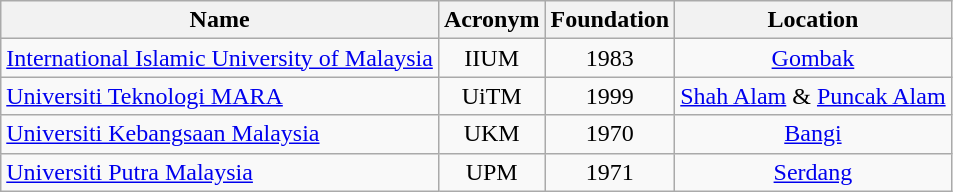<table class="wikitable" style="text-align:right; margin-right:60px">
<tr>
<th>Name</th>
<th>Acronym</th>
<th>Foundation</th>
<th>Location</th>
</tr>
<tr>
<td align=left><a href='#'>International Islamic University of Malaysia</a></td>
<td align=center>IIUM</td>
<td align=center>1983</td>
<td align=center><a href='#'>Gombak</a></td>
</tr>
<tr>
<td align=left><a href='#'>Universiti Teknologi MARA</a></td>
<td align=center>UiTM</td>
<td align=center>1999</td>
<td align=center><a href='#'>Shah Alam</a> & <a href='#'>Puncak Alam</a></td>
</tr>
<tr>
<td align=left><a href='#'>Universiti Kebangsaan Malaysia</a></td>
<td align=center>UKM</td>
<td align=center>1970</td>
<td align=center><a href='#'>Bangi</a></td>
</tr>
<tr>
<td align=left><a href='#'>Universiti Putra Malaysia</a></td>
<td align=center>UPM</td>
<td align=center>1971</td>
<td align=center><a href='#'>Serdang</a></td>
</tr>
</table>
